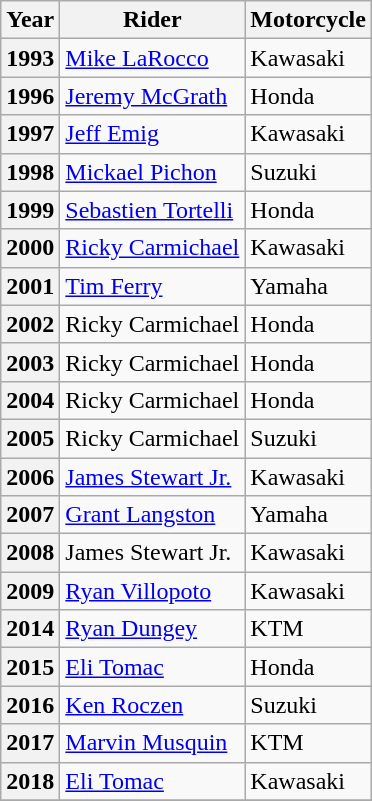<table class="wikitable">
<tr>
<th>Year</th>
<th>Rider</th>
<th>Motorcycle</th>
</tr>
<tr>
<th>1993</th>
<td><a href='#'>Mike LaRocco</a></td>
<td>Kawasaki</td>
</tr>
<tr>
<th>1996</th>
<td><a href='#'>Jeremy McGrath</a></td>
<td>Honda</td>
</tr>
<tr>
<th>1997</th>
<td><a href='#'>Jeff Emig</a></td>
<td>Kawasaki</td>
</tr>
<tr>
<th>1998</th>
<td><a href='#'>Mickael Pichon</a></td>
<td>Suzuki</td>
</tr>
<tr>
<th>1999</th>
<td><a href='#'>Sebastien Tortelli</a></td>
<td>Honda</td>
</tr>
<tr>
<th>2000</th>
<td><a href='#'>Ricky Carmichael</a></td>
<td>Kawasaki</td>
</tr>
<tr>
<th>2001</th>
<td><a href='#'>Tim Ferry</a></td>
<td>Yamaha</td>
</tr>
<tr>
<th>2002</th>
<td>Ricky Carmichael</td>
<td>Honda</td>
</tr>
<tr>
<th>2003</th>
<td>Ricky Carmichael</td>
<td>Honda</td>
</tr>
<tr>
<th>2004</th>
<td>Ricky Carmichael</td>
<td>Honda</td>
</tr>
<tr>
<th>2005</th>
<td>Ricky Carmichael</td>
<td>Suzuki</td>
</tr>
<tr>
<th>2006</th>
<td><a href='#'>James Stewart Jr.</a></td>
<td>Kawasaki</td>
</tr>
<tr>
<th>2007</th>
<td><a href='#'>Grant Langston</a></td>
<td>Yamaha</td>
</tr>
<tr>
<th>2008</th>
<td>James Stewart Jr.</td>
<td>Kawasaki</td>
</tr>
<tr>
<th>2009</th>
<td><a href='#'>Ryan Villopoto</a></td>
<td>Kawasaki</td>
</tr>
<tr>
<th>2014</th>
<td><a href='#'>Ryan Dungey</a></td>
<td>KTM</td>
</tr>
<tr>
<th>2015</th>
<td><a href='#'>Eli Tomac</a></td>
<td>Honda</td>
</tr>
<tr>
<th>2016</th>
<td><a href='#'>Ken Roczen</a></td>
<td>Suzuki</td>
</tr>
<tr>
<th>2017</th>
<td><a href='#'>Marvin Musquin</a></td>
<td>KTM</td>
</tr>
<tr>
<th>2018</th>
<td><a href='#'>Eli Tomac</a></td>
<td>Kawasaki</td>
</tr>
<tr>
</tr>
</table>
